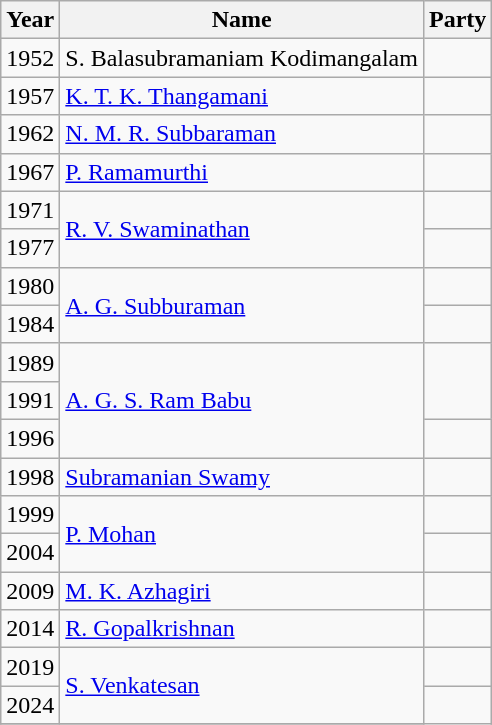<table class="wikitable sortable">
<tr>
<th>Year</th>
<th>Name</th>
<th colspan=2>Party</th>
</tr>
<tr>
<td>1952</td>
<td>S. Balasubramaniam Kodimangalam</td>
<td></td>
</tr>
<tr>
<td>1957</td>
<td><a href='#'>K. T. K. Thangamani</a></td>
<td></td>
</tr>
<tr>
<td>1962</td>
<td><a href='#'>N. M. R. Subbaraman</a></td>
<td></td>
</tr>
<tr>
<td>1967</td>
<td><a href='#'>P. Ramamurthi</a></td>
<td></td>
</tr>
<tr>
<td>1971</td>
<td rowspan=2><a href='#'>R. V. Swaminathan</a></td>
<td></td>
</tr>
<tr>
<td>1977</td>
</tr>
<tr>
<td>1980</td>
<td rowspan=2><a href='#'>A. G. Subburaman</a></td>
<td></td>
</tr>
<tr>
<td>1984</td>
<td></td>
</tr>
<tr>
<td>1989</td>
<td rowspan=3><a href='#'>A. G. S. Ram Babu</a></td>
</tr>
<tr>
<td>1991</td>
</tr>
<tr>
<td>1996</td>
<td></td>
</tr>
<tr>
<td>1998</td>
<td><a href='#'>Subramanian Swamy</a></td>
<td></td>
</tr>
<tr>
<td>1999</td>
<td rowspan=2><a href='#'>P. Mohan</a></td>
<td></td>
</tr>
<tr>
<td>2004</td>
</tr>
<tr>
<td>2009</td>
<td><a href='#'>M. K. Azhagiri</a></td>
<td></td>
</tr>
<tr>
<td>2014</td>
<td><a href='#'>R. Gopalkrishnan</a></td>
<td></td>
</tr>
<tr>
<td>2019</td>
<td rowspan=2><a href='#'>S. Venkatesan</a></td>
<td></td>
</tr>
<tr>
<td>2024</td>
</tr>
<tr>
</tr>
</table>
